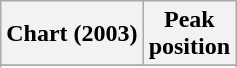<table class="wikitable sortable plainrowheaders" style="text-align:center">
<tr>
<th scope="col">Chart (2003)</th>
<th scope="col">Peak<br>position</th>
</tr>
<tr>
</tr>
<tr>
</tr>
<tr>
</tr>
<tr>
</tr>
<tr>
</tr>
<tr>
</tr>
<tr>
</tr>
</table>
